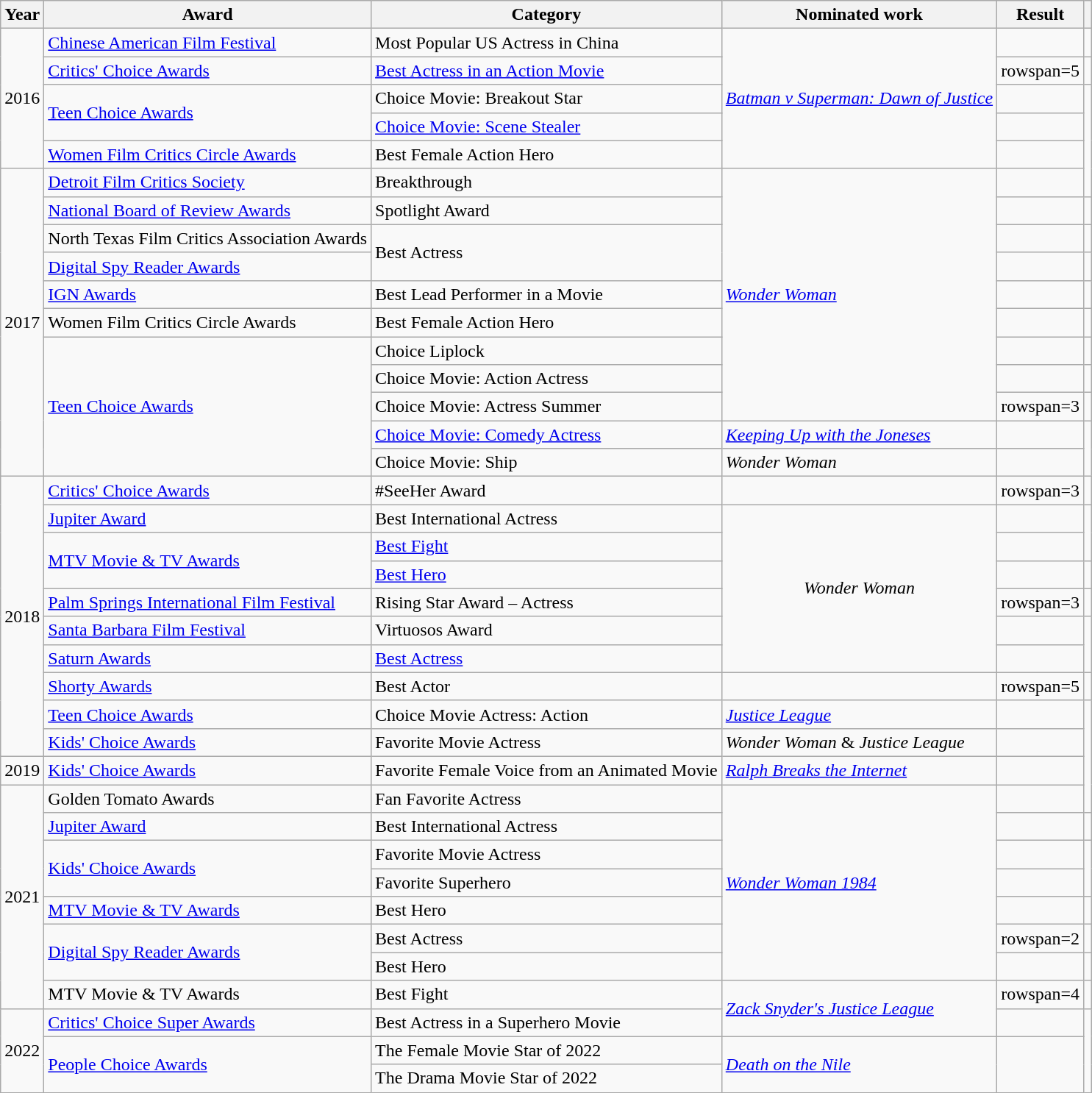<table class="wikitable sortable">
<tr>
<th>Year</th>
<th>Award</th>
<th>Category</th>
<th>Nominated work</th>
<th>Result</th>
<th class=unsortable></th>
</tr>
<tr>
<td rowspan=5>2016</td>
<td><a href='#'>Chinese American Film Festival</a></td>
<td>Most Popular US Actress in China</td>
<td rowspan=5 style="text-align: left;"><em><a href='#'>Batman v Superman: Dawn of Justice</a></em></td>
<td></td>
<td style="text-align: center;"></td>
</tr>
<tr>
<td><a href='#'>Critics' Choice Awards</a></td>
<td><a href='#'>Best Actress in an Action Movie</a></td>
<td>rowspan=5 </td>
<td style="text-align: center;"></td>
</tr>
<tr>
<td rowspan=2><a href='#'>Teen Choice Awards</a></td>
<td>Choice Movie: Breakout Star</td>
<td style="text-align: center;"></td>
</tr>
<tr>
<td><a href='#'>Choice Movie: Scene Stealer</a></td>
<td style="text-align: center;"></td>
</tr>
<tr>
<td><a href='#'>Women Film Critics Circle Awards</a></td>
<td>Best Female Action Hero</td>
<td style="text-align: center;"></td>
</tr>
<tr>
<td rowspan=11>2017</td>
<td><a href='#'>Detroit Film Critics Society</a></td>
<td>Breakthrough</td>
<td rowspan=9 style="text-align: left;"><em><a href='#'>Wonder Woman</a></em></td>
<td style="text-align: center;"></td>
</tr>
<tr>
<td><a href='#'>National Board of Review Awards</a></td>
<td>Spotlight Award</td>
<td></td>
<td style="text-align: center;"></td>
</tr>
<tr>
<td>North Texas Film Critics Association Awards</td>
<td rowspan=2>Best Actress</td>
<td></td>
<td></td>
</tr>
<tr>
<td><a href='#'>Digital Spy Reader Awards</a></td>
<td></td>
<td></td>
</tr>
<tr>
<td><a href='#'>IGN Awards</a></td>
<td>Best Lead Performer in a Movie</td>
<td></td>
<td></td>
</tr>
<tr>
<td>Women Film Critics Circle Awards</td>
<td>Best Female Action Hero</td>
<td></td>
<td></td>
</tr>
<tr>
<td rowspan=5><a href='#'>Teen Choice Awards</a></td>
<td>Choice Liplock </td>
<td></td>
<td style="text-align: center;"></td>
</tr>
<tr>
<td>Choice Movie: Action Actress</td>
<td></td>
<td style="text-align: center;"></td>
</tr>
<tr>
<td>Choice Movie: Actress Summer</td>
<td>rowspan=3 </td>
<td style="text-align: center;"></td>
</tr>
<tr>
<td><a href='#'>Choice Movie: Comedy Actress</a></td>
<td style="text-align: left;"><em><a href='#'>Keeping Up with the Joneses</a></em></td>
<td style="text-align: center;"></td>
</tr>
<tr>
<td>Choice Movie: Ship </td>
<td style="text-align: left;"><em>Wonder Woman</em></td>
<td style="text-align: center;"></td>
</tr>
<tr>
<td rowspan=10>2018</td>
<td><a href='#'>Critics' Choice Awards</a></td>
<td>#SeeHer Award</td>
<td></td>
<td>rowspan=3 </td>
<td style="text-align: center;"></td>
</tr>
<tr>
<td><a href='#'>Jupiter Award</a></td>
<td>Best International Actress</td>
<td rowspan=6 style="text-align: center;"><em>Wonder Woman</em></td>
<td style="text-align: center;"></td>
</tr>
<tr>
<td rowspan=2><a href='#'>MTV Movie & TV Awards</a></td>
<td><a href='#'>Best Fight</a> </td>
<td style="text-align: center;"></td>
</tr>
<tr>
<td><a href='#'>Best Hero</a></td>
<td></td>
<td style="text-align: center;"></td>
</tr>
<tr>
<td><a href='#'>Palm Springs International Film Festival</a></td>
<td>Rising Star Award – Actress</td>
<td>rowspan=3 </td>
<td style="text-align: center;"></td>
</tr>
<tr>
<td><a href='#'>Santa Barbara Film Festival</a></td>
<td>Virtuosos Award</td>
<td style="text-align: center;"></td>
</tr>
<tr>
<td><a href='#'>Saturn Awards</a></td>
<td><a href='#'>Best Actress</a></td>
<td style="text-align: center;"></td>
</tr>
<tr>
<td><a href='#'>Shorty Awards</a></td>
<td>Best Actor</td>
<td></td>
<td>rowspan=5 </td>
<td style="text-align: center;"></td>
</tr>
<tr>
<td><a href='#'>Teen Choice Awards</a></td>
<td>Choice Movie Actress: Action</td>
<td style="text-align: left;"><em><a href='#'>Justice League</a></em></td>
<td style="text-align: center;"></td>
</tr>
<tr>
<td><a href='#'>Kids' Choice Awards</a></td>
<td>Favorite Movie Actress</td>
<td style="text-align: left;"><em>Wonder Woman</em> & <em>Justice League</em></td>
<td style="text-align: center;"></td>
</tr>
<tr>
<td>2019</td>
<td><a href='#'>Kids' Choice Awards</a></td>
<td>Favorite Female Voice from an Animated Movie</td>
<td style="text-align: left;"><em><a href='#'>Ralph Breaks the Internet</a></em></td>
<td style="text-align: center;"></td>
</tr>
<tr>
<td rowspan="8">2021</td>
<td>Golden Tomato Awards</td>
<td>Fan Favorite Actress</td>
<td rowspan="7"><em><a href='#'>Wonder Woman 1984</a></em></td>
<td></td>
</tr>
<tr>
<td><a href='#'>Jupiter Award</a></td>
<td>Best International Actress</td>
<td></td>
<td></td>
</tr>
<tr>
<td rowspan=2><a href='#'>Kids' Choice Awards</a></td>
<td>Favorite Movie Actress</td>
<td></td>
<td rowspan=2 style="text-align:center;"></td>
</tr>
<tr>
<td>Favorite Superhero</td>
<td></td>
</tr>
<tr>
<td><a href='#'>MTV Movie & TV Awards</a></td>
<td>Best Hero</td>
<td></td>
<td></td>
</tr>
<tr>
<td rowspan=2><a href='#'>Digital Spy Reader Awards</a></td>
<td>Best Actress</td>
<td>rowspan=2 </td>
<td></td>
</tr>
<tr>
<td>Best Hero</td>
<td></td>
</tr>
<tr scope="row"| MTV Movie & TV Awards>
<td>MTV Movie & TV Awards</td>
<td>Best Fight </td>
<td rowspan=2><em><a href='#'>Zack Snyder's Justice League</a></em></td>
<td>rowspan=4 </td>
<td style="text-align:center;"></td>
</tr>
<tr>
<td rowspan=3>2022</td>
<td><a href='#'>Critics' Choice Super Awards</a></td>
<td>Best Actress in a Superhero Movie</td>
<td style="text-align:center;"></td>
</tr>
<tr>
<td rowspan=2><a href='#'>People Choice Awards</a></td>
<td>The Female Movie Star of 2022</td>
<td rowspan=2><em><a href='#'>Death on the Nile</a></em></td>
<td rowspan=2 style="text-align:center;"></td>
</tr>
<tr>
<td>The Drama Movie Star of 2022</td>
</tr>
</table>
